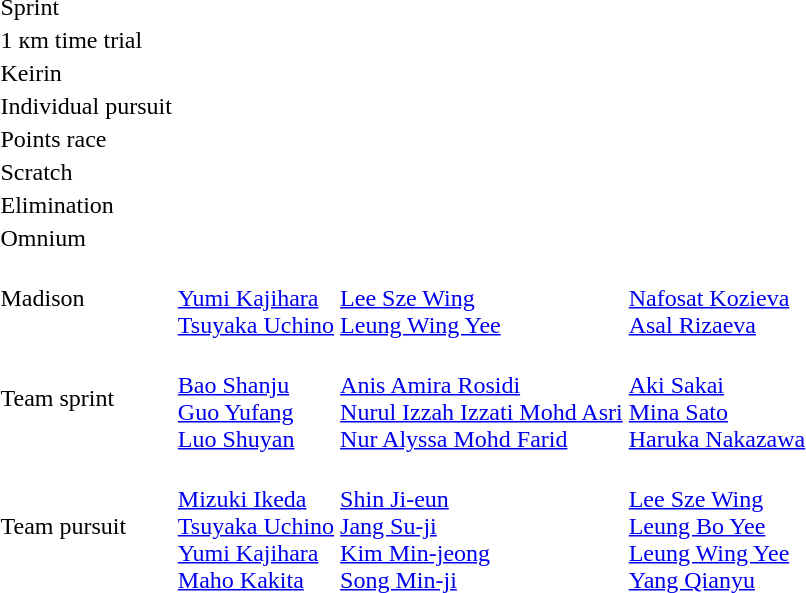<table>
<tr>
<td>Sprint</td>
<td></td>
<td></td>
<td></td>
</tr>
<tr>
<td>1 кm time trial</td>
<td></td>
<td></td>
<td></td>
</tr>
<tr>
<td>Keirin</td>
<td></td>
<td></td>
<td></td>
</tr>
<tr>
<td>Individual pursuit</td>
<td></td>
<td></td>
<td></td>
</tr>
<tr>
<td>Points race</td>
<td></td>
<td></td>
<td></td>
</tr>
<tr>
<td>Scratch</td>
<td></td>
<td></td>
<td></td>
</tr>
<tr>
<td>Elimination</td>
<td></td>
<td></td>
<td></td>
</tr>
<tr>
<td>Omnium</td>
<td></td>
<td></td>
<td></td>
</tr>
<tr>
<td>Madison</td>
<td><br><a href='#'>Yumi Kajihara</a><br><a href='#'>Tsuyaka Uchino</a></td>
<td><br><a href='#'>Lee Sze Wing</a><br><a href='#'>Leung Wing Yee</a></td>
<td><br><a href='#'>Nafosat Kozieva</a><br><a href='#'>Asal Rizaeva</a></td>
</tr>
<tr>
<td>Team sprint</td>
<td><br><a href='#'>Bao Shanju</a><br><a href='#'>Guo Yufang</a><br><a href='#'>Luo Shuyan</a></td>
<td><br><a href='#'>Anis Amira Rosidi</a><br><a href='#'>Nurul Izzah Izzati Mohd Asri</a><br><a href='#'>Nur Alyssa Mohd Farid</a></td>
<td><br><a href='#'>Aki Sakai</a><br><a href='#'>Mina Sato</a><br><a href='#'>Haruka Nakazawa</a></td>
</tr>
<tr>
<td>Team pursuit</td>
<td><br><a href='#'>Mizuki Ikeda</a><br><a href='#'>Tsuyaka Uchino</a><br><a href='#'>Yumi Kajihara</a><br><a href='#'>Maho Kakita</a></td>
<td><br><a href='#'>Shin Ji-eun</a><br><a href='#'>Jang Su-ji</a><br><a href='#'>Kim Min-jeong</a><br><a href='#'>Song Min-ji</a></td>
<td><br><a href='#'>Lee Sze Wing</a><br><a href='#'>Leung Bo Yee</a><br><a href='#'>Leung Wing Yee</a><br><a href='#'>Yang Qianyu</a></td>
</tr>
</table>
